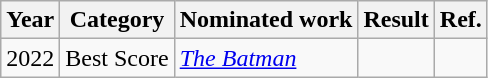<table class="wikitable">
<tr>
<th>Year</th>
<th>Category</th>
<th>Nominated work</th>
<th>Result</th>
<th>Ref.</th>
</tr>
<tr>
<td>2022</td>
<td>Best Score</td>
<td><em><a href='#'>The Batman</a></em></td>
<td></td>
<td align="center"></td>
</tr>
</table>
